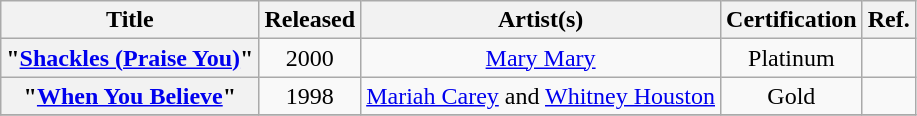<table class="wikitable plainrowheaders" style="text-align:center;">
<tr>
<th>Title</th>
<th>Released</th>
<th>Artist(s)</th>
<th>Certification</th>
<th>Ref.</th>
</tr>
<tr>
<th scope="row">"<a href='#'>Shackles (Praise You)</a>"</th>
<td>2000</td>
<td><a href='#'>Mary Mary</a></td>
<td>Platinum</td>
<td></td>
</tr>
<tr>
<th scope="row">"<a href='#'>When You Believe</a>"</th>
<td>1998</td>
<td><a href='#'>Mariah Carey</a> and <a href='#'>Whitney Houston</a></td>
<td>Gold</td>
<td></td>
</tr>
<tr>
</tr>
</table>
